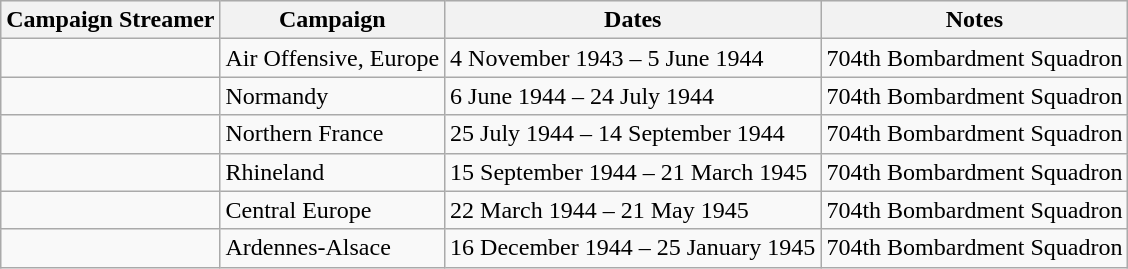<table class="wikitable">
<tr style="background:#efefef;">
<th>Campaign Streamer</th>
<th>Campaign</th>
<th>Dates</th>
<th>Notes</th>
</tr>
<tr>
<td></td>
<td>Air Offensive, Europe</td>
<td>4 November 1943 – 5 June 1944</td>
<td>704th Bombardment Squadron</td>
</tr>
<tr>
<td></td>
<td>Normandy</td>
<td>6 June 1944 – 24 July 1944</td>
<td>704th Bombardment Squadron</td>
</tr>
<tr>
<td></td>
<td>Northern France</td>
<td>25 July 1944 – 14 September 1944</td>
<td>704th Bombardment Squadron</td>
</tr>
<tr>
<td></td>
<td>Rhineland</td>
<td>15 September 1944 – 21 March 1945</td>
<td>704th Bombardment Squadron</td>
</tr>
<tr>
<td></td>
<td>Central Europe</td>
<td>22 March 1944 – 21 May 1945</td>
<td>704th Bombardment Squadron</td>
</tr>
<tr>
<td></td>
<td>Ardennes-Alsace</td>
<td>16 December 1944 – 25 January 1945</td>
<td>704th Bombardment Squadron</td>
</tr>
</table>
